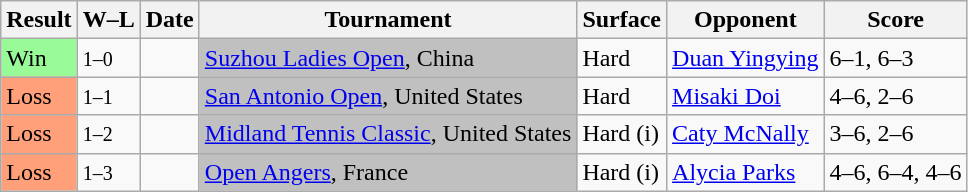<table class="sortable wikitable nowrap">
<tr>
<th>Result</th>
<th class="unsortable">W–L</th>
<th>Date</th>
<th>Tournament</th>
<th>Surface</th>
<th>Opponent</th>
<th class="unsortable">Score</th>
</tr>
<tr>
<td style="background:#98fb98;">Win</td>
<td><small>1–0</small></td>
<td><a href='#'></a></td>
<td style="background:silver;"><a href='#'>Suzhou Ladies Open</a>, China</td>
<td>Hard</td>
<td> <a href='#'>Duan Yingying</a></td>
<td>6–1, 6–3</td>
</tr>
<tr>
<td style="background:#ffa07a;">Loss</td>
<td><small>1–1</small></td>
<td><a href='#'></a></td>
<td style="background:silver;"><a href='#'>San Antonio Open</a>, United States</td>
<td>Hard</td>
<td> <a href='#'>Misaki Doi</a></td>
<td>4–6, 2–6</td>
</tr>
<tr>
<td style="background:#ffa07a;">Loss</td>
<td><small>1–2</small></td>
<td><a href='#'></a></td>
<td style="background:silver;"><a href='#'>Midland Tennis Classic</a>, United States</td>
<td>Hard (i)</td>
<td> <a href='#'>Caty McNally</a></td>
<td>3–6, 2–6</td>
</tr>
<tr>
<td style="background:#ffa07a;">Loss</td>
<td><small>1–3</small></td>
<td><a href='#'></a></td>
<td style="background:silver;"><a href='#'>Open Angers</a>, France</td>
<td>Hard (i)</td>
<td> <a href='#'>Alycia Parks</a></td>
<td>4–6, 6–4, 4–6</td>
</tr>
</table>
